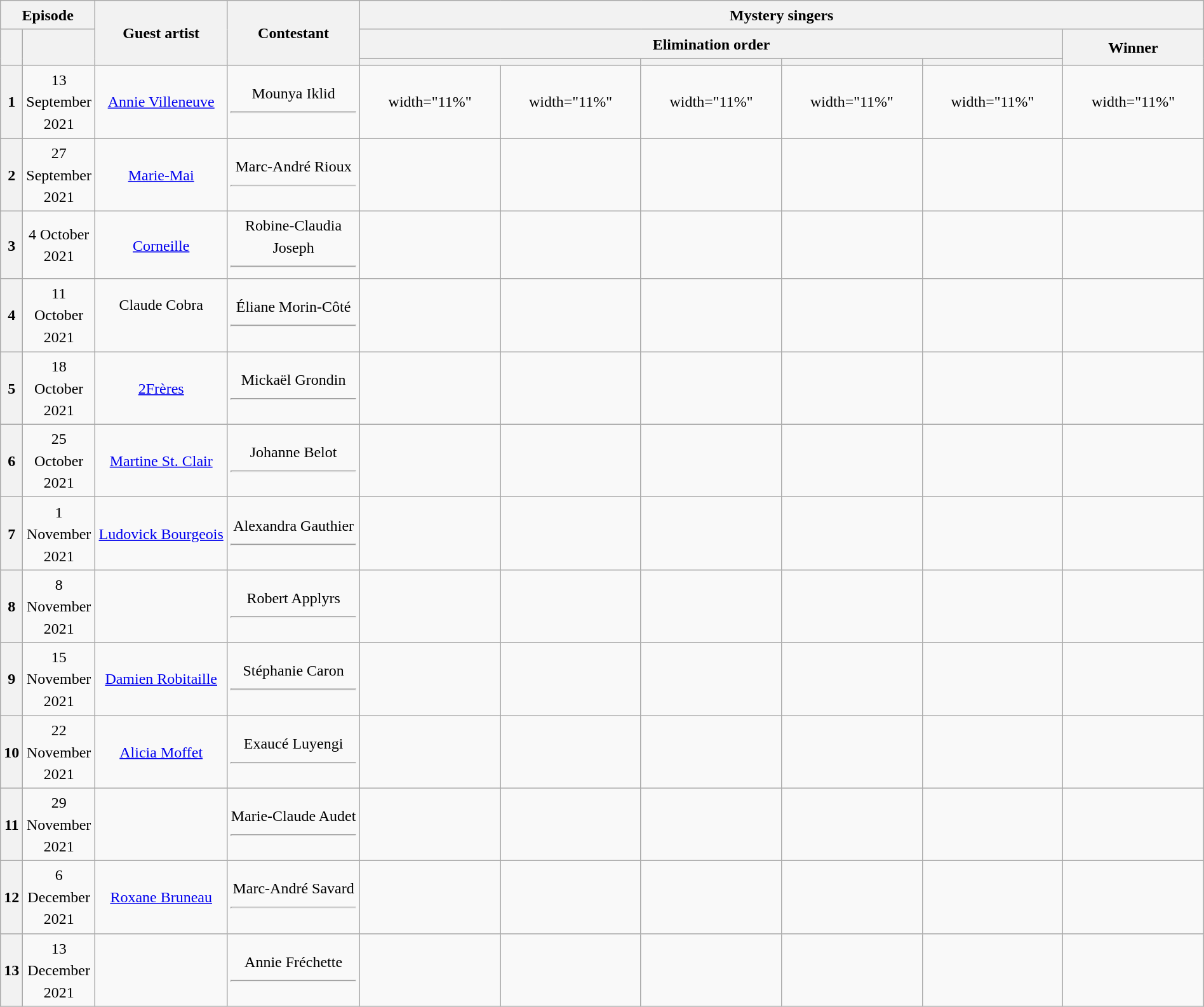<table class="wikitable plainrowheaders mw-collapsible" style="text-align:center; line-height:23px; width:100%;">
<tr>
<th colspan="2" width="1%">Episode</th>
<th rowspan="3" width="11%">Guest artist</th>
<th rowspan="3" width="11%">Contestant</th>
<th colspan="6">Mystery singers<br></th>
</tr>
<tr>
<th rowspan="2"></th>
<th rowspan="2"></th>
<th colspan="5">Elimination order</th>
<th rowspan="2">Winner</th>
</tr>
<tr>
<th colspan="2"></th>
<th></th>
<th></th>
<th></th>
</tr>
<tr>
<th>1</th>
<td>13 September 2021</td>
<td><a href='#'>Annie Villeneuve</a></td>
<td>Mounya Iklid<hr></td>
<td>width="11%" </td>
<td>width="11%" </td>
<td>width="11%" </td>
<td>width="11%" </td>
<td>width="11%" </td>
<td>width="11%" </td>
</tr>
<tr>
<th>2</th>
<td>27 September 2021</td>
<td><a href='#'>Marie-Mai</a></td>
<td>Marc-André Rioux<hr></td>
<td></td>
<td></td>
<td></td>
<td></td>
<td></td>
<td></td>
</tr>
<tr>
<th>3</th>
<td>4 October 2021</td>
<td><a href='#'>Corneille</a><br></td>
<td>Robine-Claudia Joseph<hr></td>
<td></td>
<td></td>
<td></td>
<td></td>
<td></td>
<td></td>
</tr>
<tr>
<th>4</th>
<td>11 October 2021</td>
<td>Claude Cobra<br><br></td>
<td>Éliane Morin-Côté<hr></td>
<td></td>
<td></td>
<td></td>
<td></td>
<td></td>
<td></td>
</tr>
<tr>
<th>5</th>
<td>18 October 2021</td>
<td><a href='#'>2Frères</a></td>
<td>Mickaël Grondin<hr></td>
<td></td>
<td></td>
<td></td>
<td></td>
<td></td>
<td></td>
</tr>
<tr>
<th>6</th>
<td>25 October 2021</td>
<td><a href='#'>Martine St. Clair</a></td>
<td>Johanne Belot<hr></td>
<td></td>
<td></td>
<td></td>
<td></td>
<td></td>
<td></td>
</tr>
<tr>
<th>7</th>
<td>1 November 2021</td>
<td><a href='#'>Ludovick Bourgeois</a><br></td>
<td>Alexandra Gauthier<hr></td>
<td></td>
<td></td>
<td></td>
<td></td>
<td></td>
<td></td>
</tr>
<tr>
<th>8</th>
<td>8 November 2021</td>
<td></td>
<td>Robert Applyrs<hr></td>
<td></td>
<td></td>
<td></td>
<td></td>
<td></td>
<td></td>
</tr>
<tr>
<th>9</th>
<td>15 November 2021</td>
<td><a href='#'>Damien Robitaille</a></td>
<td>Stéphanie Caron<hr></td>
<td></td>
<td></td>
<td></td>
<td></td>
<td></td>
<td></td>
</tr>
<tr>
<th>10</th>
<td>22 November 2021</td>
<td><a href='#'>Alicia Moffet</a><br></td>
<td>Exaucé Luyengi<hr></td>
<td></td>
<td></td>
<td></td>
<td></td>
<td></td>
<td></td>
</tr>
<tr>
<th>11</th>
<td>29 November 2021</td>
<td></td>
<td>Marie-Claude Audet<hr></td>
<td></td>
<td></td>
<td></td>
<td></td>
<td></td>
<td></td>
</tr>
<tr>
<th>12</th>
<td>6 December 2021</td>
<td><a href='#'>Roxane Bruneau</a></td>
<td>Marc-André Savard<hr></td>
<td></td>
<td></td>
<td></td>
<td></td>
<td></td>
<td></td>
</tr>
<tr>
<th>13</th>
<td>13 December 2021</td>
<td></td>
<td>Annie Fréchette<hr></td>
<td></td>
<td></td>
<td></td>
<td></td>
<td></td>
<td></td>
</tr>
</table>
